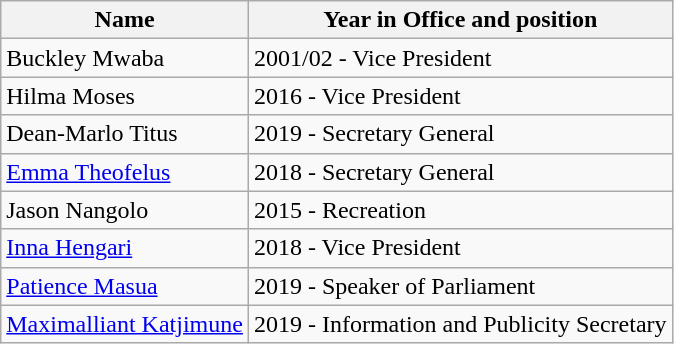<table class="wikitable">
<tr>
<th>Name</th>
<th>Year in Office and position</th>
</tr>
<tr>
<td>Buckley Mwaba</td>
<td>2001/02 - Vice President</td>
</tr>
<tr>
<td>Hilma Moses</td>
<td>2016 - Vice President</td>
</tr>
<tr>
<td>Dean-Marlo Titus</td>
<td>2019 - Secretary General</td>
</tr>
<tr>
<td><a href='#'>Emma Theofelus</a></td>
<td>2018 - Secretary General</td>
</tr>
<tr>
<td>Jason Nangolo</td>
<td>2015 - Recreation</td>
</tr>
<tr>
<td><a href='#'>Inna Hengari</a></td>
<td>2018 - Vice President</td>
</tr>
<tr>
<td><a href='#'>Patience Masua</a></td>
<td>2019 - Speaker of Parliament</td>
</tr>
<tr>
<td><a href='#'>Maximalliant Katjimune</a></td>
<td>2019 - Information and Publicity Secretary</td>
</tr>
</table>
